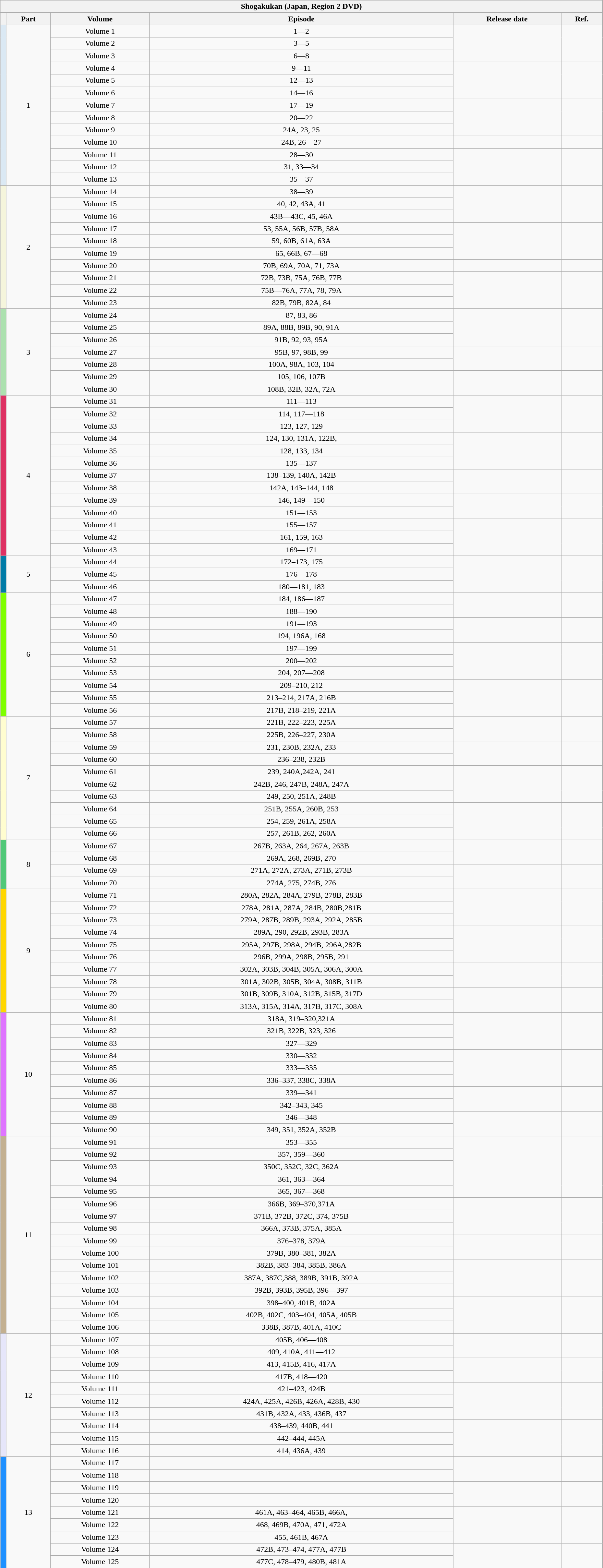<table class="wikitable" style="text-align: center; width: 98%;">
<tr>
<th Colspan = 6>Shogakukan (Japan, Region 2 DVD)</th>
</tr>
<tr>
<th></th>
<th>Part</th>
<th>Volume</th>
<th>Episode</th>
<th>Release date</th>
<th>Ref.</th>
</tr>
<tr>
<td rowspan="13" width="1%" style="background: #DBE9F4"></td>
<td rowspan = 13>1</td>
<td>Volume 1</td>
<td>1—2</td>
<td rowspan = 3></td>
<td rowspan = 3></td>
</tr>
<tr>
<td>Volume 2</td>
<td>3—5</td>
</tr>
<tr>
<td>Volume 3</td>
<td>6—8</td>
</tr>
<tr>
<td>Volume 4</td>
<td>9—11</td>
<td rowspan = 3></td>
<td rowspan = 3></td>
</tr>
<tr>
<td>Volume 5</td>
<td>12—13</td>
</tr>
<tr>
<td>Volume 6</td>
<td>14—16</td>
</tr>
<tr>
<td>Volume 7</td>
<td>17—19</td>
<td rowspan = 3></td>
<td rowspan = 3></td>
</tr>
<tr>
<td>Volume 8</td>
<td>20—22</td>
</tr>
<tr>
<td>Volume 9</td>
<td>24A, 23, 25</td>
</tr>
<tr>
<td>Volume 10</td>
<td>24B, 26—27</td>
<td></td>
<td></td>
</tr>
<tr>
<td>Volume 11</td>
<td>28—30</td>
<td rowspan = 3></td>
<td rowspan = 3></td>
</tr>
<tr>
<td>Volume 12</td>
<td>31, 33—34</td>
</tr>
<tr>
<td>Volume 13</td>
<td>35—37</td>
</tr>
<tr>
<td rowspan="10" width="1%" style="background: #F5F5DC"></td>
<td rowspan = 10>2</td>
<td>Volume 14</td>
<td>38—39</td>
<td rowspan = 3></td>
<td rowspan = 3></td>
</tr>
<tr>
<td>Volume 15</td>
<td>40, 42, 43A, 41</td>
</tr>
<tr>
<td>Volume 16</td>
<td>43B—43C, 45, 46A</td>
</tr>
<tr>
<td>Volume 17</td>
<td>53, 55A, 56B, 57B, 58A</td>
<td rowspan = 3></td>
<td rowspan = 3></td>
</tr>
<tr>
<td>Volume 18</td>
<td>59, 60B, 61A, 63A</td>
</tr>
<tr>
<td>Volume 19</td>
<td>65, 66B, 67—68</td>
</tr>
<tr>
<td>Volume 20</td>
<td>70B, 69A, 70A, 71, 73A</td>
<td></td>
<td></td>
</tr>
<tr>
<td>Volume 21</td>
<td>72B, 73B, 75A, 76B, 77B</td>
<td rowspan = 3></td>
<td rowspan = 3></td>
</tr>
<tr>
<td>Volume 22</td>
<td>75B—76A, 77A, 78, 79A</td>
</tr>
<tr>
<td>Volume 23</td>
<td>82B, 79B, 82A, 84</td>
</tr>
<tr>
<td rowspan="7" width="1%" style="background: #ACE1AF"></td>
<td rowspan = 7>3</td>
<td>Volume 24</td>
<td>87, 83, 86</td>
<td rowspan = 3></td>
<td rowspan = 3></td>
</tr>
<tr>
<td>Volume 25</td>
<td>89A, 88B, 89B, 90, 91A</td>
</tr>
<tr>
<td>Volume 26</td>
<td>91B, 92, 93, 95A</td>
</tr>
<tr>
<td>Volume 27</td>
<td>95B, 97, 98B, 99</td>
<td rowspan = 2></td>
<td rowspan = 2></td>
</tr>
<tr>
<td>Volume 28</td>
<td>100A, 98A, 103, 104</td>
</tr>
<tr>
<td>Volume 29</td>
<td>105, 106, 107B</td>
<td></td>
</tr>
<tr>
<td>Volume 30</td>
<td>108B, 32B, 32A, 72A</td>
<td></td>
<td></td>
</tr>
<tr>
<td rowspan="13" width="1%" style="background: #DE3163"></td>
<td rowspan =13>4</td>
<td>Volume 31</td>
<td>111—113</td>
<td rowspan = 3></td>
<td rowspan = 3></td>
</tr>
<tr>
<td>Volume 32</td>
<td>114, 117—118</td>
</tr>
<tr>
<td>Volume 33</td>
<td>123, 127, 129</td>
</tr>
<tr>
<td>Volume 34</td>
<td>124, 130, 131A, 122B,</td>
<td rowspan = 3></td>
<td rowspan = 3></td>
</tr>
<tr>
<td>Volume 35</td>
<td>128, 133, 134</td>
</tr>
<tr>
<td>Volume 36</td>
<td>135—137</td>
</tr>
<tr>
<td>Volume 37</td>
<td>138–139, 140A, 142B</td>
<td rowspan = 2></td>
<td rowspan = 2></td>
</tr>
<tr>
<td>Volume 38</td>
<td>142A, 143–144, 148</td>
</tr>
<tr>
<td>Volume 39</td>
<td>146, 149—150</td>
<td rowspan = 2></td>
<td rowspan = 2></td>
</tr>
<tr>
<td>Volume 40</td>
<td>151—153</td>
</tr>
<tr>
<td>Volume 41</td>
<td>155—157</td>
<td rowspan = 3></td>
<td rowspan = 3></td>
</tr>
<tr>
<td>Volume 42</td>
<td>161, 159, 163</td>
</tr>
<tr>
<td>Volume 43</td>
<td>169—171</td>
</tr>
<tr>
<td rowspan="3" width="1%" style="background: #007BA7"></td>
<td rowspan =3>5</td>
<td>Volume 44</td>
<td>172–173, 175</td>
<td rowspan = 3></td>
<td rowspan = 3></td>
</tr>
<tr>
<td>Volume 45</td>
<td>176—178</td>
</tr>
<tr>
<td>Volume 46</td>
<td>180—181, 183</td>
</tr>
<tr>
<td rowspan="10" width="1%" style="background: #7FFF00"></td>
<td rowspan = 10>6</td>
<td>Volume 47</td>
<td>184, 186—187</td>
<td rowspan = 2></td>
<td rowspan = 2></td>
</tr>
<tr>
<td>Volume 48</td>
<td>188—190</td>
</tr>
<tr>
<td>Volume 49</td>
<td>191—193</td>
<td rowspan = 2></td>
<td rowspan = 2></td>
</tr>
<tr>
<td>Volume 50</td>
<td>194, 196A, 168</td>
</tr>
<tr>
<td>Volume 51</td>
<td>197—199</td>
<td rowspan = 3></td>
<td rowspan = 3></td>
</tr>
<tr>
<td>Volume 52</td>
<td>200—202</td>
</tr>
<tr>
<td>Volume 53</td>
<td>204, 207—208</td>
</tr>
<tr>
<td>Volume 54</td>
<td>209–210, 212</td>
<td rowspan = 3></td>
<td rowspan = 3></td>
</tr>
<tr>
<td>Volume 55</td>
<td>213–214, 217A, 216B</td>
</tr>
<tr>
<td>Volume 56</td>
<td>217B, 218–219, 221A</td>
</tr>
<tr>
<td rowspan="10" width="1%" style="background: #FFFDD0"></td>
<td rowspan = 10>7</td>
<td>Volume 57</td>
<td>221B, 222–223, 225A</td>
<td rowspan = 2></td>
<td rowspan = 2></td>
</tr>
<tr>
<td>Volume 58</td>
<td>225B, 226–227, 230A</td>
</tr>
<tr>
<td>Volume 59</td>
<td>231, 230B, 232A, 233</td>
<td rowspan = 2></td>
<td rowspan = 2></td>
</tr>
<tr>
<td>Volume 60</td>
<td>236–238, 232B</td>
</tr>
<tr>
<td>Volume 61</td>
<td>239, 240A,242A, 241</td>
<td rowspan = 3></td>
<td rowspan = 3></td>
</tr>
<tr>
<td>Volume 62</td>
<td>242B, 246, 247B, 248A, 247A</td>
</tr>
<tr>
<td>Volume 63</td>
<td>249, 250, 251A, 248B</td>
</tr>
<tr>
<td>Volume 64</td>
<td>251B, 255A, 260B, 253</td>
<td rowspan = 3></td>
<td rowspan = 3></td>
</tr>
<tr>
<td>Volume 65</td>
<td>254, 259, 261A, 258A</td>
</tr>
<tr>
<td>Volume 66</td>
<td>257, 261B, 262, 260A</td>
</tr>
<tr>
<td rowspan="4" width="1%" style="background: #50C878"></td>
<td rowspan =4>8</td>
<td>Volume 67</td>
<td>267B, 263A, 264, 267A, 263B</td>
<td rowspan = 2></td>
<td rowspan = 2></td>
</tr>
<tr>
<td>Volume 68</td>
<td>269A, 268, 269B, 270</td>
</tr>
<tr>
<td>Volume 69</td>
<td>271A, 272A, 273A, 271B, 273B</td>
<td rowspan = 2></td>
<td rowspan = 2></td>
</tr>
<tr>
<td>Volume 70</td>
<td>274A, 275, 274B, 276</td>
</tr>
<tr>
<td rowspan="10" width="1%" style="background: #FFD700"></td>
<td rowspan = 10>9</td>
<td>Volume 71</td>
<td>280A, 282A, 284A, 279B, 278B, 283B</td>
<td rowspan = 3></td>
<td rowspan = 3></td>
</tr>
<tr>
<td>Volume 72</td>
<td>278A, 281A, 287A, 284B, 280B,281B</td>
</tr>
<tr>
<td>Volume 73</td>
<td>279A, 287B, 289B, 293A, 292A, 285B</td>
</tr>
<tr>
<td>Volume 74</td>
<td>289A, 290, 292B, 293B, 283A</td>
<td rowspan = 3></td>
<td rowspan = 3></td>
</tr>
<tr>
<td>Volume 75</td>
<td>295A, 297B, 298A, 294B, 296A,282B</td>
</tr>
<tr>
<td>Volume 76</td>
<td>296B, 299A, 298B, 295B, 291</td>
</tr>
<tr>
<td>Volume 77</td>
<td>302A, 303B, 304B, 305A, 306A, 300A</td>
<td rowspan = 2></td>
<td rowspan = 2></td>
</tr>
<tr>
<td>Volume 78</td>
<td>301A, 302B, 305B, 304A, 308B, 311B</td>
</tr>
<tr>
<td>Volume 79</td>
<td>301B, 309B, 310A, 312B, 315B, 317D</td>
<td rowspan = 2></td>
<td rowspan = 2></td>
</tr>
<tr>
<td>Volume 80</td>
<td>313A, 315A, 314A, 317B, 317C, 308A</td>
</tr>
<tr>
<td rowspan="10" width="1%" style="background: #DF73FF"></td>
<td rowspan = 10>10</td>
<td>Volume 81</td>
<td>318A, 319–320,321A</td>
<td rowspan = 3></td>
<td rowspan = 3></td>
</tr>
<tr>
<td>Volume 82</td>
<td>321B, 322B, 323, 326</td>
</tr>
<tr>
<td>Volume 83</td>
<td>327—329</td>
</tr>
<tr>
<td>Volume 84</td>
<td>330—332</td>
<td rowspan = 3></td>
<td rowspan = 3></td>
</tr>
<tr>
<td>Volume 85</td>
<td>333—335</td>
</tr>
<tr>
<td>Volume 86</td>
<td>336–337, 338C, 338A</td>
</tr>
<tr>
<td>Volume 87</td>
<td>339—341</td>
<td rowspan = 2></td>
<td rowspan = 2></td>
</tr>
<tr>
<td>Volume 88</td>
<td>342–343, 345</td>
</tr>
<tr>
<td>Volume 89</td>
<td>346—348</td>
<td rowspan = 2></td>
<td rowspan = 2></td>
</tr>
<tr>
<td>Volume 90</td>
<td>349, 351, 352A, 352B</td>
</tr>
<tr>
<td rowspan="16" width="1%" style="background: #C3B091"></td>
<td rowspan = 16>11</td>
<td>Volume 91</td>
<td>353—355</td>
<td rowspan = 3></td>
</tr>
<tr>
<td>Volume 92</td>
<td>357, 359—360</td>
</tr>
<tr>
<td>Volume 93</td>
<td>350C, 352C, 32C, 362A</td>
</tr>
<tr>
<td>Volume 94</td>
<td>361, 363—364</td>
<td rowspan = 2></td>
<td rowspan = 2></td>
</tr>
<tr>
<td>Volume 95</td>
<td>365, 367—368</td>
</tr>
<tr>
<td>Volume 96</td>
<td>366B, 369–370,371A</td>
<td rowspan = 3></td>
<td rowspan = 3></td>
</tr>
<tr>
<td>Volume 97</td>
<td>371B, 372B, 372C, 374, 375B</td>
</tr>
<tr>
<td>Volume 98</td>
<td>366A, 373B, 375A, 385A</td>
</tr>
<tr>
<td>Volume 99</td>
<td>376–378, 379A</td>
<td rowspan = 2></td>
<td rowspan = 2></td>
</tr>
<tr>
<td>Volume 100</td>
<td>379B, 380–381, 382A</td>
</tr>
<tr>
<td>Volume 101</td>
<td>382B, 383–384, 385B, 386A</td>
<td rowspan = 3></td>
<td rowspan = 3></td>
</tr>
<tr>
<td>Volume 102</td>
<td>387A, 387C,388, 389B, 391B, 392A</td>
</tr>
<tr>
<td>Volume 103</td>
<td>392B, 393B, 395B, 396—397</td>
</tr>
<tr>
<td>Volume 104</td>
<td>398–400, 401B, 402A</td>
<td rowspan = 3></td>
<td rowspan = 3></td>
</tr>
<tr>
<td>Volume 105</td>
<td>402B, 402C, 403–404, 405A, 405B</td>
</tr>
<tr>
<td>Volume 106</td>
<td>338B, 387B, 401A, 410C</td>
</tr>
<tr>
<td rowspan="10" width="1%" style="background:#E6E6FA"></td>
<td rowspan = 10>12</td>
<td>Volume 107</td>
<td>405B, 406—408</td>
<td rowspan = 2></td>
<td rowspan = 2></td>
</tr>
<tr>
<td>Volume 108</td>
<td>409, 410A, 411—412</td>
</tr>
<tr>
<td>Volume 109</td>
<td>413, 415B, 416, 417A</td>
<td rowspan = 2></td>
<td rowspan = 2></td>
</tr>
<tr>
<td>Volume 110</td>
<td>417B, 418—420</td>
</tr>
<tr>
<td>Volume 111</td>
<td>421–423, 424B</td>
<td rowspan = 3></td>
<td rowspan = 3></td>
</tr>
<tr>
<td>Volume 112</td>
<td>424A, 425A, 426B, 426A, 428B, 430</td>
</tr>
<tr>
<td>Volume 113</td>
<td>431B, 432A, 433, 436B, 437</td>
</tr>
<tr>
<td>Volume 114</td>
<td>438–439, 440B, 441</td>
<td rowspan = 3></td>
<td rowspan = 3></td>
</tr>
<tr>
<td>Volume 115</td>
<td>442–444, 445A</td>
</tr>
<tr>
<td>Volume 116</td>
<td>414, 436A, 439</td>
</tr>
<tr>
<td rowspan ="9" width ="1%" style="background:#1E90FF"></td>
<td rowspan = 9>13</td>
<td>Volume 117</td>
<td></td>
<td rowspan = 2></td>
<td rowspan = 2></td>
</tr>
<tr>
<td>Volume 118</td>
<td></td>
</tr>
<tr>
<td>Volume 119</td>
<td></td>
<td rowspan = 2></td>
<td rowspan = 2></td>
</tr>
<tr>
<td>Volume 120</td>
<td></td>
</tr>
<tr>
<td>Volume 121</td>
<td>461A, 463–464, 465B, 466A,</td>
<td rowspan = 3></td>
<td rowspan = 3></td>
</tr>
<tr>
<td>Volume 122</td>
<td>468, 469B, 470A, 471, 472A</td>
</tr>
<tr>
<td>Volume 123</td>
<td>455, 461B, 467A</td>
</tr>
<tr>
<td>Volume 124</td>
<td>472B, 473–474, 477A, 477B</td>
<td rowspan = 2></td>
<td rowspan = 2></td>
</tr>
<tr>
<td>Volume 125</td>
<td>477C, 478–479, 480B, 481A</td>
</tr>
<tr>
</tr>
</table>
